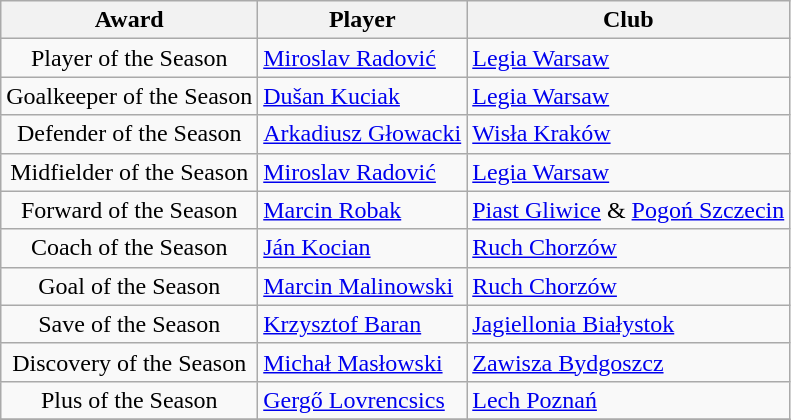<table class="wikitable" style="text-align:center">
<tr>
<th>Award</th>
<th>Player</th>
<th>Club</th>
</tr>
<tr>
<td>Player of the Season</td>
<td align="left"> <a href='#'>Miroslav Radović</a></td>
<td align="left"><a href='#'>Legia Warsaw</a></td>
</tr>
<tr>
<td>Goalkeeper of the Season</td>
<td align="left"> <a href='#'>Dušan Kuciak</a></td>
<td align="left"><a href='#'>Legia Warsaw</a></td>
</tr>
<tr>
<td>Defender of the Season</td>
<td align="left"> <a href='#'>Arkadiusz Głowacki</a></td>
<td align="left"><a href='#'>Wisła Kraków</a></td>
</tr>
<tr>
<td>Midfielder of the Season</td>
<td align="left"> <a href='#'>Miroslav Radović</a></td>
<td align="left"><a href='#'>Legia Warsaw</a></td>
</tr>
<tr>
<td>Forward of the Season</td>
<td align="left"> <a href='#'>Marcin Robak</a></td>
<td align="left"><a href='#'>Piast Gliwice</a> & <a href='#'>Pogoń Szczecin</a></td>
</tr>
<tr>
<td>Coach of the Season</td>
<td align="left"> <a href='#'>Ján Kocian</a></td>
<td align="left"><a href='#'>Ruch Chorzów</a></td>
</tr>
<tr>
<td>Goal of the Season</td>
<td align="left"> <a href='#'>Marcin Malinowski</a></td>
<td align="left"><a href='#'>Ruch Chorzów</a></td>
</tr>
<tr>
<td>Save of the Season</td>
<td align="left"> <a href='#'>Krzysztof Baran</a></td>
<td align="left"><a href='#'>Jagiellonia Białystok</a></td>
</tr>
<tr>
<td>Discovery of the Season</td>
<td align="left"> <a href='#'>Michał Masłowski</a></td>
<td align="left"><a href='#'>Zawisza Bydgoszcz</a></td>
</tr>
<tr>
<td>Plus of the Season</td>
<td align="left"> <a href='#'>Gergő Lovrencsics</a></td>
<td align="left"><a href='#'>Lech Poznań</a></td>
</tr>
<tr>
</tr>
</table>
